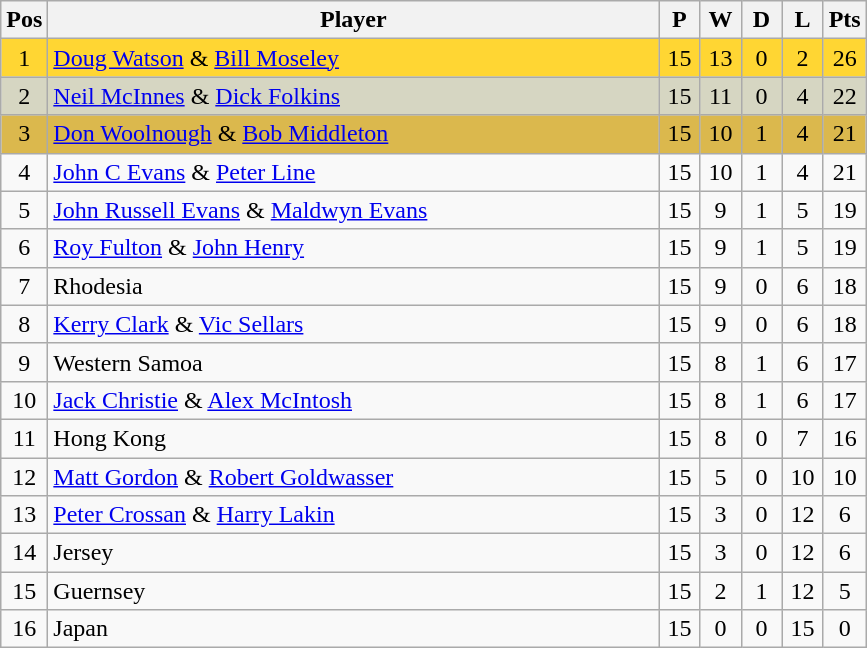<table class="wikitable" style="font-size: 100%">
<tr>
<th width=20>Pos</th>
<th width=400>Player</th>
<th width=20>P</th>
<th width=20>W</th>
<th width=20>D</th>
<th width=20>L</th>
<th width=20>Pts</th>
</tr>
<tr align=center style="background: #FFD633;">
<td>1</td>
<td align="left"> <a href='#'>Doug Watson</a> & <a href='#'>Bill Moseley</a></td>
<td>15</td>
<td>13</td>
<td>0</td>
<td>2</td>
<td>26</td>
</tr>
<tr align=center style="background: #D6D6C2;">
<td>2</td>
<td align="left"> <a href='#'>Neil McInnes</a> & <a href='#'>Dick Folkins</a></td>
<td>15</td>
<td>11</td>
<td>0</td>
<td>4</td>
<td>22</td>
</tr>
<tr align=center style="background: #DBB84D;">
<td>3</td>
<td align="left"> <a href='#'>Don Woolnough</a> & <a href='#'>Bob Middleton</a></td>
<td>15</td>
<td>10</td>
<td>1</td>
<td>4</td>
<td>21</td>
</tr>
<tr align=center>
<td>4</td>
<td align="left"> <a href='#'>John C Evans</a> & <a href='#'>Peter Line</a></td>
<td>15</td>
<td>10</td>
<td>1</td>
<td>4</td>
<td>21</td>
</tr>
<tr align=center>
<td>5</td>
<td align="left"> <a href='#'>John Russell Evans</a> & <a href='#'>Maldwyn Evans</a></td>
<td>15</td>
<td>9</td>
<td>1</td>
<td>5</td>
<td>19</td>
</tr>
<tr align=center>
<td>6</td>
<td align="left"> <a href='#'>Roy Fulton</a> & <a href='#'>John Henry</a></td>
<td>15</td>
<td>9</td>
<td>1</td>
<td>5</td>
<td>19</td>
</tr>
<tr align=center>
<td>7</td>
<td align="left"> Rhodesia</td>
<td>15</td>
<td>9</td>
<td>0</td>
<td>6</td>
<td>18</td>
</tr>
<tr align=center>
<td>8</td>
<td align="left"> <a href='#'>Kerry Clark</a> & <a href='#'>Vic Sellars</a></td>
<td>15</td>
<td>9</td>
<td>0</td>
<td>6</td>
<td>18</td>
</tr>
<tr align=center>
<td>9</td>
<td align="left"> Western Samoa</td>
<td>15</td>
<td>8</td>
<td>1</td>
<td>6</td>
<td>17</td>
</tr>
<tr align=center>
<td>10</td>
<td align="left"> <a href='#'>Jack Christie</a> & <a href='#'>Alex McIntosh</a></td>
<td>15</td>
<td>8</td>
<td>1</td>
<td>6</td>
<td>17</td>
</tr>
<tr align=center>
<td>11</td>
<td align="left"> Hong Kong</td>
<td>15</td>
<td>8</td>
<td>0</td>
<td>7</td>
<td>16</td>
</tr>
<tr align=center>
<td>12</td>
<td align="left"> <a href='#'>Matt Gordon</a> & <a href='#'>Robert Goldwasser</a></td>
<td>15</td>
<td>5</td>
<td>0</td>
<td>10</td>
<td>10</td>
</tr>
<tr align=center>
<td>13</td>
<td align="left"> <a href='#'>Peter Crossan</a> & <a href='#'>Harry Lakin</a></td>
<td>15</td>
<td>3</td>
<td>0</td>
<td>12</td>
<td>6</td>
</tr>
<tr align=center>
<td>14</td>
<td align="left"> Jersey</td>
<td>15</td>
<td>3</td>
<td>0</td>
<td>12</td>
<td>6</td>
</tr>
<tr align=center>
<td>15</td>
<td align="left"> Guernsey</td>
<td>15</td>
<td>2</td>
<td>1</td>
<td>12</td>
<td>5</td>
</tr>
<tr align=center>
<td>16</td>
<td align="left"> Japan</td>
<td>15</td>
<td>0</td>
<td>0</td>
<td>15</td>
<td>0</td>
</tr>
</table>
